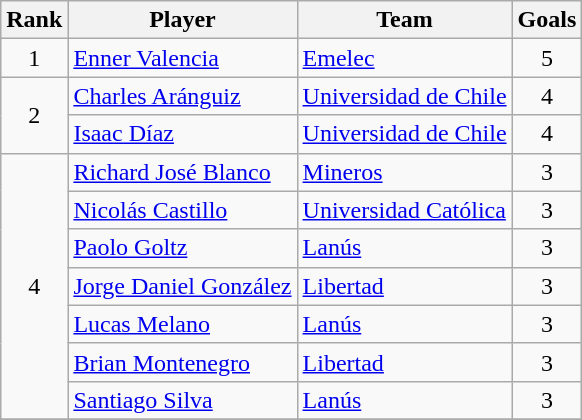<table class="wikitable">
<tr>
<th>Rank</th>
<th>Player</th>
<th>Team</th>
<th>Goals</th>
</tr>
<tr>
<td align=center>1</td>
<td> <a href='#'>Enner Valencia</a></td>
<td> <a href='#'>Emelec</a></td>
<td align=center>5</td>
</tr>
<tr>
<td align=center rowspan=2>2</td>
<td> <a href='#'>Charles Aránguiz</a></td>
<td> <a href='#'>Universidad de Chile</a></td>
<td align=center>4</td>
</tr>
<tr>
<td> <a href='#'>Isaac Díaz</a></td>
<td> <a href='#'>Universidad de Chile</a></td>
<td align=center>4</td>
</tr>
<tr>
<td align=center rowspan=7>4</td>
<td> <a href='#'>Richard José Blanco</a></td>
<td> <a href='#'>Mineros</a></td>
<td align=center>3</td>
</tr>
<tr>
<td> <a href='#'>Nicolás Castillo</a></td>
<td> <a href='#'>Universidad Católica</a></td>
<td align=center>3</td>
</tr>
<tr>
<td> <a href='#'>Paolo Goltz</a></td>
<td> <a href='#'>Lanús</a></td>
<td align=center>3</td>
</tr>
<tr>
<td> <a href='#'>Jorge Daniel González</a></td>
<td> <a href='#'>Libertad</a></td>
<td align=center>3</td>
</tr>
<tr>
<td> <a href='#'>Lucas Melano</a></td>
<td> <a href='#'>Lanús</a></td>
<td align=center>3</td>
</tr>
<tr>
<td> <a href='#'>Brian Montenegro</a></td>
<td> <a href='#'>Libertad</a></td>
<td align=center>3</td>
</tr>
<tr>
<td> <a href='#'>Santiago Silva</a></td>
<td> <a href='#'>Lanús</a></td>
<td align=center>3</td>
</tr>
<tr>
</tr>
</table>
